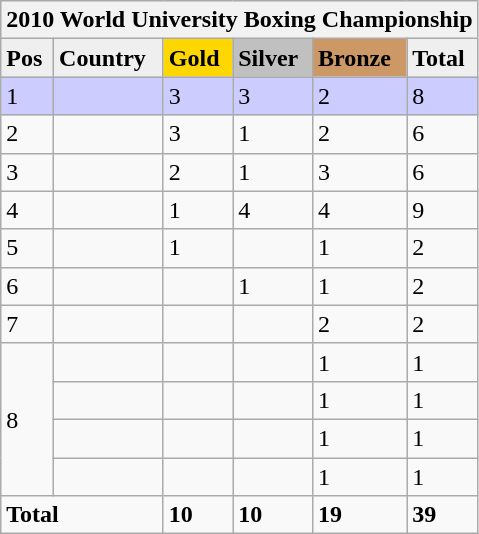<table class="wikitable">
<tr bgcolor="#efefef">
<th colspan=7 style="border-right:0px;";><strong>2010 World University Boxing Championship</strong></th>
</tr>
<tr bgcolor="#efefef">
<td><strong>Pos</strong></td>
<td><strong>Country</strong></td>
<td bgcolor="gold"><strong>Gold</strong></td>
<td bgcolor="silver"><strong>Silver</strong></td>
<td bgcolor="CC9966"><strong>Bronze</strong></td>
<td><strong>Total</strong></td>
</tr>
<tr style="background:#ccccff">
<td>1</td>
<td></td>
<td>3</td>
<td>3</td>
<td>2</td>
<td>8</td>
</tr>
<tr>
<td>2</td>
<td></td>
<td>3</td>
<td>1</td>
<td>2</td>
<td>6</td>
</tr>
<tr>
<td>3</td>
<td></td>
<td>2</td>
<td>1</td>
<td>3</td>
<td>6</td>
</tr>
<tr>
<td>4</td>
<td></td>
<td>1</td>
<td>4</td>
<td>4</td>
<td>9</td>
</tr>
<tr>
<td>5</td>
<td></td>
<td>1</td>
<td></td>
<td>1</td>
<td>2</td>
</tr>
<tr>
<td>6</td>
<td></td>
<td></td>
<td>1</td>
<td>1</td>
<td>2</td>
</tr>
<tr>
<td>7</td>
<td></td>
<td></td>
<td></td>
<td>2</td>
<td>2</td>
</tr>
<tr>
<td rowspan=4>8</td>
<td></td>
<td></td>
<td></td>
<td>1</td>
<td>1</td>
</tr>
<tr>
<td></td>
<td></td>
<td></td>
<td>1</td>
<td>1</td>
</tr>
<tr>
<td></td>
<td></td>
<td></td>
<td>1</td>
<td>1</td>
</tr>
<tr>
<td></td>
<td></td>
<td></td>
<td>1</td>
<td>1</td>
</tr>
<tr>
<td colspan=2><strong>Total</strong></td>
<td><strong>10</strong></td>
<td><strong>10</strong></td>
<td><strong>19</strong></td>
<td><strong>39</strong></td>
</tr>
</table>
